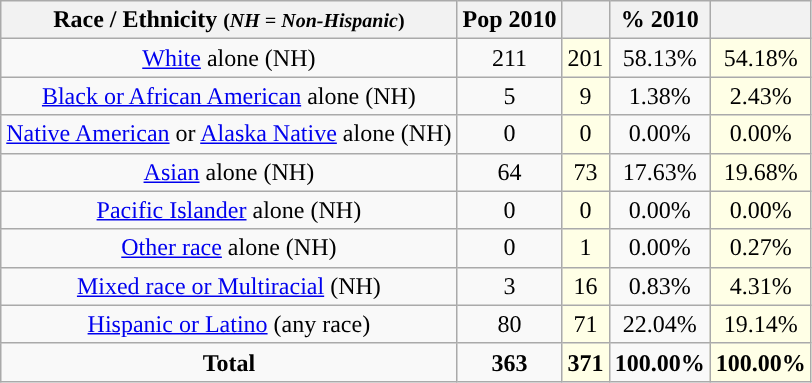<table class="wikitable" style="text-align:center;">
<tr>
<th>Race / Ethnicity <small>(<em>NH = Non-Hispanic</em>)</small></th>
<th>Pop 2010</th>
<th></th>
<th>% 2010</th>
<th></th>
</tr>
<tr>
<td><a href='#'>White</a> alone (NH)</td>
<td>211</td>
<td style='background: #ffffe6;'>201</td>
<td>58.13%</td>
<td style='background: #ffffe6;'>54.18%</td>
</tr>
<tr>
<td><a href='#'>Black or African American</a> alone (NH)</td>
<td>5</td>
<td style='background: #ffffe6;'>9</td>
<td>1.38%</td>
<td style='background: #ffffe6;'>2.43%</td>
</tr>
<tr>
<td><a href='#'>Native American</a> or <a href='#'>Alaska Native</a> alone (NH)</td>
<td>0</td>
<td style='background: #ffffe6;'>0</td>
<td>0.00%</td>
<td style='background: #ffffe6;'>0.00%</td>
</tr>
<tr>
<td><a href='#'>Asian</a> alone (NH)</td>
<td>64</td>
<td style='background: #ffffe6;'>73</td>
<td>17.63%</td>
<td style='background: #ffffe6;'>19.68%</td>
</tr>
<tr>
<td><a href='#'>Pacific Islander</a> alone (NH)</td>
<td>0</td>
<td style='background: #ffffe6;'>0</td>
<td>0.00%</td>
<td style='background: #ffffe6;'>0.00%</td>
</tr>
<tr>
<td><a href='#'>Other race</a> alone (NH)</td>
<td>0</td>
<td style='background: #ffffe6;'>1</td>
<td>0.00%</td>
<td style='background: #ffffe6;'>0.27%</td>
</tr>
<tr>
<td><a href='#'>Mixed race or Multiracial</a> (NH)</td>
<td>3</td>
<td style='background: #ffffe6;'>16</td>
<td>0.83%</td>
<td style='background: #ffffe6;'>4.31%</td>
</tr>
<tr>
<td><a href='#'>Hispanic or Latino</a> (any race)</td>
<td>80</td>
<td style='background: #ffffe6;'>71</td>
<td>22.04%</td>
<td style='background: #ffffe6;'>19.14%</td>
</tr>
<tr>
<td><strong>Total</strong></td>
<td><strong>363</strong></td>
<td style='background: #ffffe6;'><strong>371</strong></td>
<td><strong>100.00%</strong></td>
<td style='background: #ffffe6;'><strong>100.00%</strong></td>
</tr>
</table>
